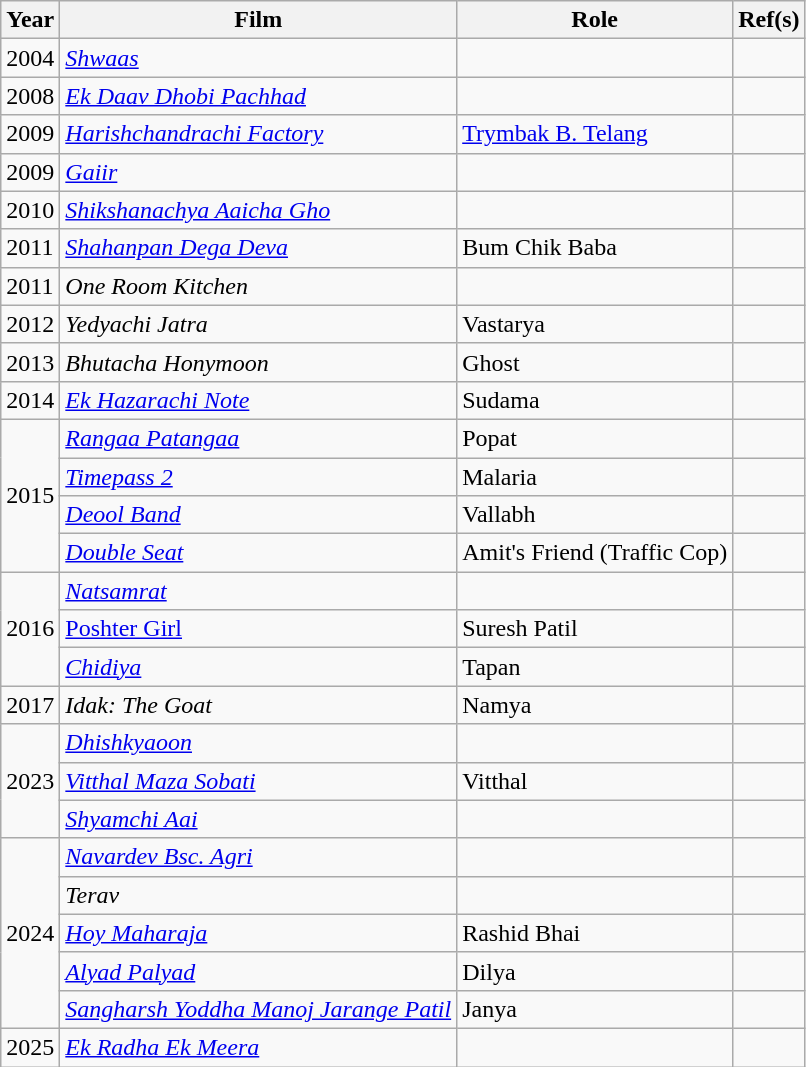<table class="wikitable sortable">
<tr>
<th>Year</th>
<th>Film</th>
<th>Role</th>
<th>Ref(s)</th>
</tr>
<tr>
<td>2004</td>
<td><em><a href='#'>Shwaas</a></em></td>
<td></td>
<td></td>
</tr>
<tr>
<td>2008</td>
<td><em><a href='#'>Ek Daav Dhobi Pachhad</a></em></td>
<td></td>
<td></td>
</tr>
<tr>
<td>2009</td>
<td><em><a href='#'>Harishchandrachi Factory</a></em></td>
<td><a href='#'>Trymbak B. Telang</a></td>
<td></td>
</tr>
<tr>
<td>2009</td>
<td><em><a href='#'>Gaiir</a></em></td>
<td></td>
<td></td>
</tr>
<tr>
<td>2010</td>
<td><em><a href='#'>Shikshanachya Aaicha Gho</a></em></td>
<td></td>
<td></td>
</tr>
<tr>
<td>2011</td>
<td><em><a href='#'>Shahanpan Dega Deva</a></em></td>
<td>Bum Chik Baba</td>
<td></td>
</tr>
<tr>
<td>2011</td>
<td><em>One Room Kitchen</em></td>
<td></td>
<td></td>
</tr>
<tr>
<td>2012</td>
<td><em>Yedyachi Jatra</em></td>
<td>Vastarya</td>
<td></td>
</tr>
<tr>
<td>2013</td>
<td><em>Bhutacha Honymoon</em></td>
<td>Ghost</td>
<td></td>
</tr>
<tr>
<td>2014</td>
<td><em><a href='#'>Ek Hazarachi Note</a></em></td>
<td>Sudama</td>
<td></td>
</tr>
<tr>
<td Rowspan="4">2015</td>
<td><em><a href='#'>Rangaa Patangaa</a></em></td>
<td>Popat</td>
<td></td>
</tr>
<tr>
<td><em><a href='#'>Timepass 2</a></em></td>
<td>Malaria</td>
<td></td>
</tr>
<tr>
<td><em><a href='#'>Deool Band</a></em></td>
<td>Vallabh</td>
<td></td>
</tr>
<tr>
<td><em><a href='#'>Double Seat</a></em></td>
<td>Amit's Friend (Traffic Cop)</td>
<td></td>
</tr>
<tr>
<td Rowspan="3">2016</td>
<td><em><a href='#'>Natsamrat</a></em></td>
<td></td>
<td></td>
</tr>
<tr>
<td><a href='#'>Poshter Girl</a></td>
<td>Suresh Patil</td>
<td></td>
</tr>
<tr>
<td><a href='#'><em>Chidiya</em></a></td>
<td>Tapan</td>
<td></td>
</tr>
<tr>
<td>2017</td>
<td><em>Idak: The Goat</em></td>
<td>Namya</td>
<td></td>
</tr>
<tr>
<td rowspan="3">2023</td>
<td><em><a href='#'>Dhishkyaoon</a></em></td>
<td></td>
<td></td>
</tr>
<tr>
<td><em><a href='#'>Vitthal Maza Sobati</a></em></td>
<td>Vitthal</td>
<td></td>
</tr>
<tr>
<td><em><a href='#'>Shyamchi Aai</a></em></td>
<td></td>
<td></td>
</tr>
<tr>
<td rowspan="5">2024</td>
<td><em><a href='#'>Navardev Bsc. Agri</a></em></td>
<td></td>
<td></td>
</tr>
<tr>
<td><em>Terav</em></td>
<td></td>
<td></td>
</tr>
<tr>
<td><em><a href='#'>Hoy Maharaja</a></em></td>
<td>Rashid Bhai</td>
<td></td>
</tr>
<tr>
<td><em><a href='#'>Alyad Palyad</a></em></td>
<td>Dilya</td>
<td></td>
</tr>
<tr>
<td><em><a href='#'>Sangharsh Yoddha Manoj Jarange Patil</a></em></td>
<td>Janya</td>
<td></td>
</tr>
<tr>
<td>2025</td>
<td><em><a href='#'>Ek Radha Ek Meera</a></em></td>
<td></td>
<td></td>
</tr>
</table>
